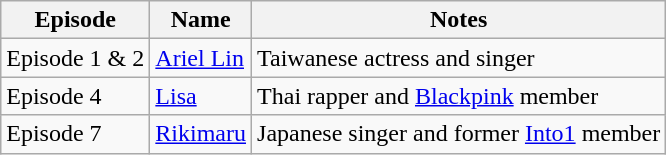<table class="wikitable">
<tr>
<th scope="col">Episode</th>
<th scope="col">Name</th>
<th scope="col">Notes</th>
</tr>
<tr>
<td>Episode 1 & 2</td>
<td><a href='#'>Ariel Lin</a></td>
<td>Taiwanese actress and singer</td>
</tr>
<tr>
<td>Episode 4</td>
<td><a href='#'>Lisa</a></td>
<td>Thai rapper and <a href='#'>Blackpink</a> member</td>
</tr>
<tr>
<td>Episode 7</td>
<td><a href='#'>Rikimaru</a></td>
<td>Japanese singer and former <a href='#'>Into1</a> member</td>
</tr>
</table>
